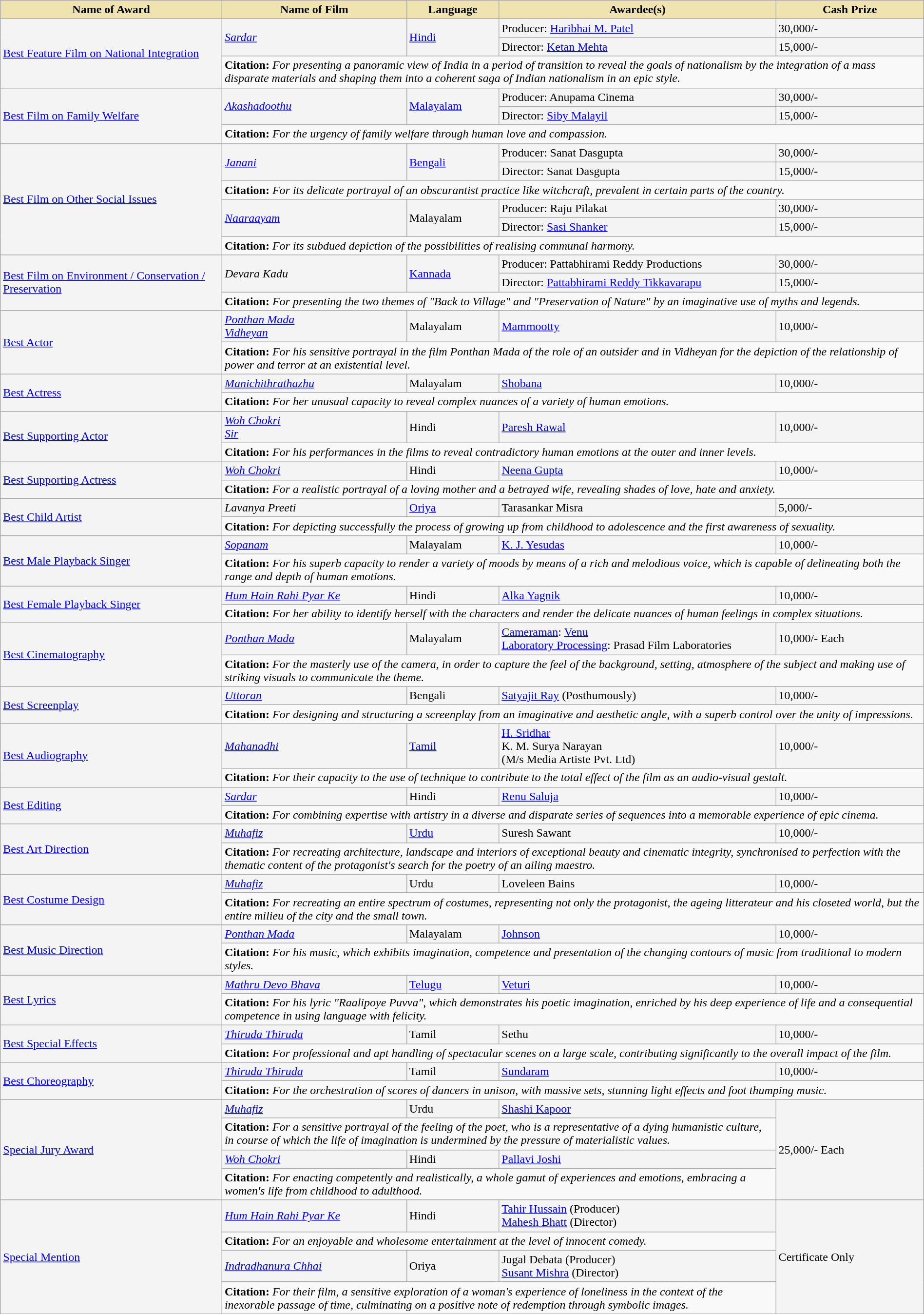<table class="wikitable" style="width:100%;">
<tr>
<th style="background-color:#EFE4B0;width:24%;">Name of Award</th>
<th style="background-color:#EFE4B0;width:20%;">Name of Film</th>
<th style="background-color:#EFE4B0;width:10%;">Language</th>
<th style="background-color:#EFE4B0;width:30%;">Awardee(s)</th>
<th style="background-color:#EFE4B0;width:16%;">Cash Prize</th>
</tr>
<tr style="background-color:#F4F4F4">
<td rowspan="3"><a href='#'>Best Feature Film on National Integration</a></td>
<td rowspan="2"><em><a href='#'>Sardar</a></em></td>
<td rowspan="2"><a href='#'>Hindi</a></td>
<td>Producer: <a href='#'>Haribhai M. Patel</a></td>
<td> 30,000/-</td>
</tr>
<tr style="background-color:#F4F4F4">
<td>Director: <a href='#'>Ketan Mehta</a></td>
<td> 15,000/-</td>
</tr>
<tr style="background-color:#F9F9F9">
<td colspan="4"><strong>Citation:</strong> <em>For presenting a panoramic view of India in a period of transition to reveal the goals of nationalism by the integration of a mass disparate materials and shaping them into a coherent saga of Indian nationalism in an epic style.</em></td>
</tr>
<tr style="background-color:#F4F4F4">
<td rowspan="3"><a href='#'>Best Film on Family Welfare</a></td>
<td rowspan="2"><em><a href='#'>Akashadoothu</a></em></td>
<td rowspan="2"><a href='#'>Malayalam</a></td>
<td>Producer: Anupama Cinema</td>
<td> 30,000/-</td>
</tr>
<tr style="background-color:#F4F4F4">
<td>Director: <a href='#'>Siby Malayil</a></td>
<td> 15,000/-</td>
</tr>
<tr style="background-color:#F9F9F9">
<td colspan="4"><strong>Citation:</strong> <em>For the urgency of family welfare through human love and compassion.</em></td>
</tr>
<tr style="background-color:#F4F4F4">
<td rowspan="6"><a href='#'>Best Film on Other Social Issues</a></td>
<td rowspan="2"><em><a href='#'>Janani</a></em></td>
<td rowspan="2"><a href='#'>Bengali</a></td>
<td>Producer: Sanat Dasgupta</td>
<td> 30,000/-</td>
</tr>
<tr style="background-color:#F4F4F4">
<td>Director: Sanat Dasgupta</td>
<td> 15,000/-</td>
</tr>
<tr style="background-color:#F9F9F9">
<td colspan="4"><strong>Citation:</strong> <em>For its delicate portrayal of an obscurantist practice like witchcraft, prevalent in certain parts of the country.</em></td>
</tr>
<tr style="background-color:#F4F4F4">
<td rowspan="2"><em><a href='#'>Naaraayam</a></em></td>
<td rowspan="2">Malayalam</td>
<td>Producer: Raju Pilakat</td>
<td> 30,000/-</td>
</tr>
<tr style="background-color:#F4F4F4">
<td>Director: <a href='#'>Sasi Shanker</a></td>
<td> 15,000/-</td>
</tr>
<tr style="background-color:#F9F9F9">
<td colspan="4"><strong>Citation:</strong> <em>For its subdued depiction of the possibilities of realising communal harmony.</em></td>
</tr>
<tr style="background-color:#F4F4F4">
<td rowspan="3"><a href='#'>Best Film on Environment / Conservation / Preservation</a></td>
<td rowspan="2"><em>Devara Kadu</em></td>
<td rowspan="2"><a href='#'>Kannada</a></td>
<td>Producer: Pattabhirami Reddy Productions</td>
<td> 30,000/-</td>
</tr>
<tr style="background-color:#F4F4F4">
<td>Director: <a href='#'>Pattabhirami Reddy Tikkavarapu</a></td>
<td> 15,000/-</td>
</tr>
<tr style="background-color:#F9F9F9">
<td colspan="4"><strong>Citation:</strong> <em>For presenting the two themes of "Back to Village" and "Preservation of Nature" by an imaginative use of myths and legends.</em></td>
</tr>
<tr style="background-color:#F4F4F4">
<td rowspan="2"><a href='#'>Best Actor</a></td>
<td><em><a href='#'>Ponthan Mada</a></em><br><em><a href='#'>Vidheyan</a></em></td>
<td>Malayalam</td>
<td><a href='#'>Mammootty</a></td>
<td> 10,000/-</td>
</tr>
<tr style="background-color:#F9F9F9">
<td colspan="4"><strong>Citation:</strong> <em>For his sensitive portrayal in the film Ponthan Mada of the role of an outsider and in Vidheyan for the depiction of the relationship of power and terror at an existential level.</em></td>
</tr>
<tr style="background-color:#F4F4F4">
<td rowspan="2"><a href='#'>Best Actress</a></td>
<td><em><a href='#'>Manichithrathazhu</a></em></td>
<td>Malayalam</td>
<td><a href='#'>Shobana</a></td>
<td> 10,000/-</td>
</tr>
<tr style="background-color:#F9F9F9">
<td colspan="4"><strong>Citation:</strong> <em>For her unusual capacity to reveal complex nuances of a variety of human emotions.</em></td>
</tr>
<tr style="background-color:#F4F4F4">
<td rowspan="2"><a href='#'>Best Supporting Actor</a></td>
<td><em><a href='#'>Woh Chokri</a></em><br><em><a href='#'>Sir</a></em></td>
<td>Hindi</td>
<td><a href='#'>Paresh Rawal</a></td>
<td> 10,000/-</td>
</tr>
<tr style="background-color:#F9F9F9">
<td colspan="4"><strong>Citation:</strong> <em>For his performances in the films to reveal contradictory human emotions at the outer and inner levels.</em></td>
</tr>
<tr style="background-color:#F4F4F4">
<td rowspan="2"><a href='#'>Best Supporting Actress</a></td>
<td><em><a href='#'>Woh Chokri</a></em></td>
<td>Hindi</td>
<td><a href='#'>Neena Gupta</a></td>
<td> 10,000/-</td>
</tr>
<tr style="background-color:#F9F9F9">
<td colspan="4"><strong>Citation:</strong> <em>For a realistic portrayal of a loving mother and a betrayed wife, revealing shades of love, hate and anxiety.</em></td>
</tr>
<tr style="background-color:#F4F4F4">
<td rowspan="2"><a href='#'>Best Child Artist</a></td>
<td><em>Lavanya Preeti</em></td>
<td><a href='#'>Oriya</a></td>
<td>Tarasankar Misra</td>
<td> 5,000/-</td>
</tr>
<tr style="background-color:#F9F9F9">
<td colspan="4"><strong>Citation:</strong> <em>For depicting successfully the process of growing up from childhood to adolescence and the first awareness of sexuality.</em></td>
</tr>
<tr style="background-color:#F4F4F4">
<td rowspan="2"><a href='#'>Best Male Playback Singer</a></td>
<td><em><a href='#'>Sopanam</a></em></td>
<td>Malayalam</td>
<td><a href='#'>K. J. Yesudas</a></td>
<td> 10,000/-</td>
</tr>
<tr style="background-color:#F9F9F9">
<td colspan="4"><strong>Citation:</strong> <em>For his superb capacity to render a variety of moods by means of a rich and melodious voice, which is capable of delineating both the range and depth of human emotions.</em></td>
</tr>
<tr style="background-color:#F4F4F4">
<td rowspan="2"><a href='#'>Best Female Playback Singer</a></td>
<td><em><a href='#'>Hum Hain Rahi Pyar Ke</a></em></td>
<td>Hindi</td>
<td><a href='#'>Alka Yagnik</a></td>
<td> 10,000/-</td>
</tr>
<tr style="background-color:#F9F9F9">
<td colspan="4"><strong>Citation:</strong> <em>For her ability to identify herself with the characters and render the delicate nuances of human feelings in complex situations.</em></td>
</tr>
<tr style="background-color:#F4F4F4">
<td rowspan="2"><a href='#'>Best Cinematography</a></td>
<td><em><a href='#'>Ponthan Mada</a></em></td>
<td>Malayalam</td>
<td><a href='#'>Cameraman</a>: <a href='#'>Venu</a><br><a href='#'>Laboratory Processing</a>: Prasad Film Laboratories</td>
<td> 10,000/- Each</td>
</tr>
<tr style="background-color:#F9F9F9">
<td colspan="4"><strong>Citation:</strong> <em>For the masterly use of the camera, in order to capture the feel of the background, setting, atmosphere of the subject and making use of striking visuals to communicate the theme.</em></td>
</tr>
<tr style="background-color:#F4F4F4">
<td rowspan="2"><a href='#'>Best Screenplay</a></td>
<td><em><a href='#'>Uttoran</a></em></td>
<td>Bengali</td>
<td><a href='#'>Satyajit Ray</a> (Posthumously)</td>
<td> 10,000/-</td>
</tr>
<tr style="background-color:#F9F9F9">
<td colspan="4"><strong>Citation:</strong> <em>For designing and structuring a screenplay from an imaginative and aesthetic angle, with a superb control over the unity of impressions.</em></td>
</tr>
<tr style="background-color:#F4F4F4">
<td rowspan="2"><a href='#'>Best Audiography</a></td>
<td><em><a href='#'>Mahanadhi</a></em></td>
<td><a href='#'>Tamil</a></td>
<td><a href='#'>H. Sridhar</a><br>K. M. Surya Narayan<br>(M/s Media Artiste Pvt. Ltd)</td>
<td> 10,000/-</td>
</tr>
<tr style="background-color:#F9F9F9">
<td colspan="4"><strong>Citation:</strong> <em>For their capacity to the use of technique to contribute to the total effect of the film as an audio-visual gestalt.</em></td>
</tr>
<tr style="background-color:#F4F4F4">
<td rowspan="2"><a href='#'>Best Editing</a></td>
<td><em><a href='#'>Sardar</a></em></td>
<td>Hindi</td>
<td><a href='#'>Renu Saluja</a></td>
<td> 10,000/-</td>
</tr>
<tr style="background-color:#F9F9F9">
<td colspan="4"><strong>Citation:</strong> <em>For combining expertise with artistry in a diverse and disparate series of sequences into a memorable experience of epic cinema.</em></td>
</tr>
<tr style="background-color:#F4F4F4">
<td rowspan="2"><a href='#'>Best Art Direction</a></td>
<td><em><a href='#'>Muhafiz</a></em></td>
<td><a href='#'>Urdu</a></td>
<td>Suresh Sawant</td>
<td> 10,000/-</td>
</tr>
<tr style="background-color:#F9F9F9">
<td colspan="4"><strong>Citation:</strong> <em>For recreating architecture, landscape and interiors of exceptional beauty and cinematic integrity, synchronised to perfection with the thematic content of the protagonist's search for the poetry of an ailing maestro.</em></td>
</tr>
<tr style="background-color:#F4F4F4">
<td rowspan="2"><a href='#'>Best Costume Design</a></td>
<td><em><a href='#'>Muhafiz</a></em></td>
<td>Urdu</td>
<td>Loveleen Bains</td>
<td> 10,000/-</td>
</tr>
<tr style="background-color:#F9F9F9">
<td colspan="4"><strong>Citation:</strong> <em>For recreating an entire spectrum of costumes, representing not only the protagonist, the ageing litterateur and his closeted world, but the entire milieu of the city and the small town.</em></td>
</tr>
<tr style="background-color:#F4F4F4">
<td rowspan="2"><a href='#'>Best Music Direction</a></td>
<td><em><a href='#'>Ponthan Mada</a></em></td>
<td>Malayalam</td>
<td><a href='#'>Johnson</a></td>
<td> 10,000/-</td>
</tr>
<tr style="background-color:#F9F9F9">
<td colspan="4"><strong>Citation:</strong> <em>For his music, which exhibits imagination, competence and presentation of the changing contours of music from traditional to modern styles.</em></td>
</tr>
<tr style="background-color:#F4F4F4">
<td rowspan="2"><a href='#'>Best Lyrics</a></td>
<td><em><a href='#'>Mathru Devo Bhava</a></em><br></td>
<td><a href='#'>Telugu</a></td>
<td><a href='#'>Veturi</a></td>
<td> 10,000/-</td>
</tr>
<tr style="background-color:#F9F9F9">
<td colspan="4"><strong>Citation:</strong> <em>For his lyric "Raalipoye Puvva", which demonstrates his poetic imagination, enriched by his deep experience of life and a consequential competence in using language with felicity.</em></td>
</tr>
<tr style="background-color:#F4F4F4">
<td rowspan="2"><a href='#'>Best Special Effects</a></td>
<td><em><a href='#'>Thiruda Thiruda</a></em></td>
<td>Tamil</td>
<td>Sethu</td>
<td> 10,000/-</td>
</tr>
<tr style="background-color:#F9F9F9">
<td colspan="4"><strong>Citation:</strong> <em>For professional and apt handling of spectacular scenes on a large scale, contributing significantly to the overall impact of the film.</em></td>
</tr>
<tr style="background-color:#F4F4F4">
<td rowspan="2"><a href='#'>Best Choreography</a></td>
<td><em><a href='#'>Thiruda Thiruda</a></em></td>
<td>Tamil</td>
<td><a href='#'>Sundaram</a></td>
<td> 10,000/-</td>
</tr>
<tr style="background-color:#F9F9F9">
<td colspan="4"><strong>Citation:</strong> <em>For the orchestration of scores of dancers in unison, with massive sets, stunning light effects and foot thumping music.</em></td>
</tr>
<tr style="background-color:#F4F4F4">
<td rowspan="4"><a href='#'>Special Jury Award</a></td>
<td><em><a href='#'>Muhafiz</a></em></td>
<td>Urdu</td>
<td><a href='#'>Shashi Kapoor</a></td>
<td rowspan="4"> 25,000/- Each</td>
</tr>
<tr style="background-color:#F9F9F9">
<td colspan="3"><strong>Citation:</strong> <em>For a sensitive portrayal of the feeling of the poet, who is a representative of a dying humanistic culture, in course of which the life of imagination is undermined by the pressure of materialistic values.</em></td>
</tr>
<tr style="background-color:#F4F4F4">
<td><em><a href='#'>Woh Chokri</a></em></td>
<td>Hindi</td>
<td><a href='#'>Pallavi Joshi</a></td>
</tr>
<tr style="background-color:#F9F9F9">
<td colspan="3"><strong>Citation:</strong> <em>For enacting competently and realistically, a whole gamut of experiences and emotions, embracing a women's life from childhood to adulthood.</em></td>
</tr>
<tr style="background-color:#F4F4F4">
<td rowspan="4"><a href='#'>Special Mention</a></td>
<td><em><a href='#'>Hum Hain Rahi Pyar Ke</a></em></td>
<td>Hindi</td>
<td><a href='#'>Tahir Hussain</a> (Producer)<br><a href='#'>Mahesh Bhatt</a> (Director)</td>
<td rowspan="4">Certificate Only</td>
</tr>
<tr style="background-color:#F9F9F9">
<td colspan="3"><strong>Citation:</strong> <em>For an enjoyable and wholesome entertainment at the level of innocent comedy.</em></td>
</tr>
<tr style="background-color:#F4F4F4">
<td><em><a href='#'>Indradhanura Chhai</a></em></td>
<td>Oriya</td>
<td>Jugal Debata (Producer)<br><a href='#'>Susant Mishra</a> (Director)</td>
</tr>
<tr style="background-color:#F9F9F9">
<td colspan="3"><strong>Citation:</strong> <em>For their film, a sensitive exploration of a woman's experience of loneliness in the context of the inexorable passage of time, culminating on a positive note of redemption through symbolic images.</em></td>
</tr>
</table>
